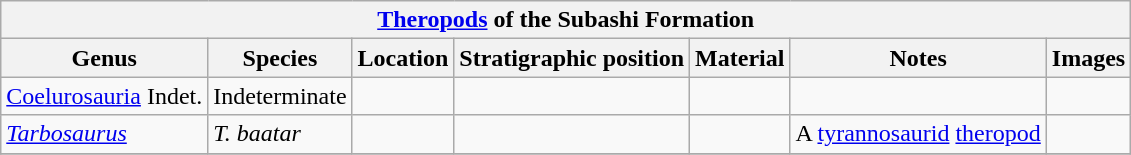<table class="wikitable" align="center">
<tr>
<th colspan="7" align="center"><a href='#'>Theropods</a> of the Subashi Formation</th>
</tr>
<tr>
<th>Genus</th>
<th>Species</th>
<th>Location</th>
<th>Stratigraphic position</th>
<th>Material</th>
<th>Notes</th>
<th>Images</th>
</tr>
<tr>
<td><a href='#'>Coelurosauria</a> Indet.</td>
<td>Indeterminate</td>
<td></td>
<td></td>
<td></td>
<td></td>
<td></td>
</tr>
<tr>
<td><em><a href='#'>Tarbosaurus</a></em></td>
<td><em>T. baatar</em></td>
<td></td>
<td></td>
<td></td>
<td>A <a href='#'>tyrannosaurid</a> <a href='#'>theropod</a></td>
<td></td>
</tr>
<tr>
</tr>
</table>
